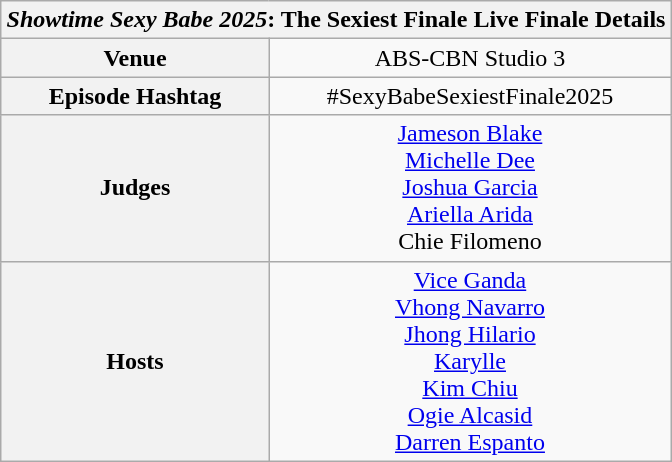<table class="wikitable collapsible" style="font-size:100%; text-align:center; margin:1em auto; text-align:center;" width:100%">
<tr>
<th colspan="2"><em>Showtime Sexy Babe 2025</em>: The Sexiest Finale Live Finale Details</th>
</tr>
<tr>
<th width="40%">Venue</th>
<td width="60%">ABS-CBN Studio 3</td>
</tr>
<tr>
<th>Episode Hashtag</th>
<td>#SexyBabeSexiestFinale2025</td>
</tr>
<tr>
<th>Judges</th>
<td><a href='#'>Jameson Blake</a><br><a href='#'>Michelle Dee</a><br><a href='#'>Joshua Garcia</a><br><a href='#'>Ariella Arida</a><br>Chie Filomeno</td>
</tr>
<tr>
<th>Hosts</th>
<td><a href='#'>Vice Ganda</a><br><a href='#'>Vhong Navarro</a><br><a href='#'>Jhong Hilario</a><br><a href='#'>Karylle</a><br><a href='#'>Kim Chiu</a><br><a href='#'>Ogie Alcasid</a><br><a href='#'>Darren Espanto</a></td>
</tr>
</table>
